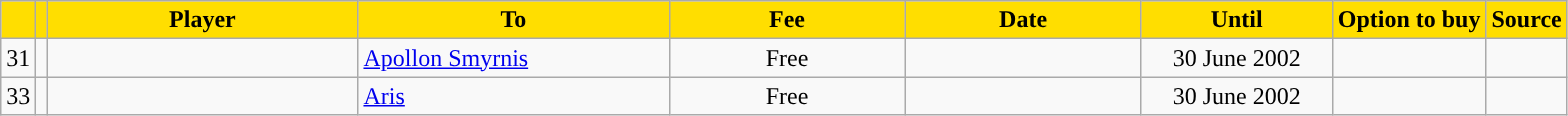<table class="wikitable sortable">
<tr>
<th style="background:#FFDE00"></th>
<th style="background:#FFDE00"></th>
<th width=200 style="background:#FFDE00">Player</th>
<th width=200 style="background:#FFDE00">To</th>
<th width=150 style="background:#FFDE00">Fee</th>
<th width=150 style="background:#FFDE00">Date</th>
<th width=120 style="background:#FFDE00">Until</th>
<th style="background:#FFDE00">Option to buy</th>
<th style="background:#FFDE00">Source</th>
</tr>
<tr>
<td align=center>31</td>
<td align=center></td>
<td></td>
<td> <a href='#'>Apollon Smyrnis</a></td>
<td align=center>Free</td>
<td align=center></td>
<td align=center>30 June 2002</td>
<td align=center></td>
<td align=center></td>
</tr>
<tr>
<td align=center>33</td>
<td align=center></td>
<td></td>
<td> <a href='#'>Aris</a></td>
<td align=center>Free</td>
<td align=center></td>
<td align=center>30 June 2002</td>
<td align=center></td>
<td align=center></td>
</tr>
</table>
